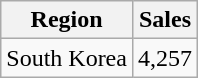<table class="wikitable plainrowheaders">
<tr>
<th scope="col">Region</th>
<th scope="col">Sales</th>
</tr>
<tr>
<td>South Korea</td>
<td>4,257</td>
</tr>
</table>
